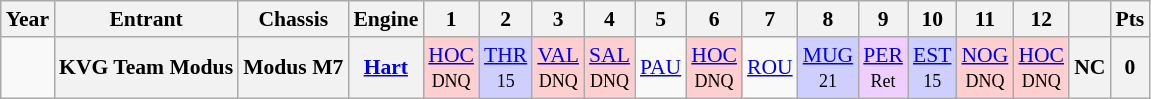<table class="wikitable" style="text-align:center; font-size:90%">
<tr>
<th>Year</th>
<th>Entrant</th>
<th>Chassis</th>
<th>Engine</th>
<th>1</th>
<th>2</th>
<th>3</th>
<th>4</th>
<th>5</th>
<th>6</th>
<th>7</th>
<th>8</th>
<th>9</th>
<th>10</th>
<th>11</th>
<th>12</th>
<th></th>
<th>Pts</th>
</tr>
<tr>
<td></td>
<th>KVG Team Modus</th>
<th>Modus M7</th>
<th><a href='#'>Hart</a></th>
<td style="background:#FFCFCF;"><a href='#'>HOC</a><br><small>DNQ</small></td>
<td style="background:#CFCFFF;"><a href='#'>THR</a><br><small>15</small></td>
<td style="background:#FFCFCF;"><a href='#'>VAL</a><br><small>DNQ</small></td>
<td style="background:#FFCFCF;"><a href='#'>SAL</a><br><small>DNQ</small></td>
<td><a href='#'>PAU</a></td>
<td style="background:#FFCFCF;"><a href='#'>HOC</a><br><small>DNQ</small></td>
<td><a href='#'>ROU</a></td>
<td style="background:#CFCFFF;"><a href='#'>MUG</a><br><small>21</small></td>
<td style="background:#EFCFFF;"><a href='#'>PER</a><br><small>Ret</small></td>
<td style="background:#CFCFFF;"><a href='#'>EST</a><br><small>15</small></td>
<td style="background:#FFCFCF;"><a href='#'>NOG</a><br><small>DNQ</small></td>
<td style="background:#FFCFCF;"><a href='#'>HOC</a><br><small>DNQ</small></td>
<th>NC</th>
<th>0</th>
</tr>
</table>
